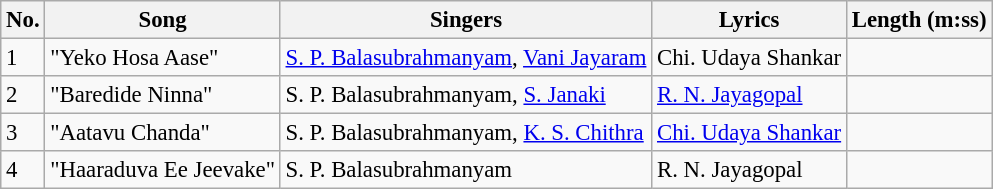<table class="wikitable" style="font-size:95%;">
<tr>
<th>No.</th>
<th>Song</th>
<th>Singers</th>
<th>Lyrics</th>
<th>Length (m:ss)</th>
</tr>
<tr>
<td>1</td>
<td>"Yeko Hosa Aase"</td>
<td><a href='#'>S. P. Balasubrahmanyam</a>, <a href='#'>Vani Jayaram</a></td>
<td>Chi. Udaya Shankar</td>
<td></td>
</tr>
<tr>
<td>2</td>
<td>"Baredide Ninna"</td>
<td>S. P. Balasubrahmanyam, <a href='#'>S. Janaki</a></td>
<td><a href='#'>R. N. Jayagopal</a></td>
<td></td>
</tr>
<tr>
<td>3</td>
<td>"Aatavu Chanda"</td>
<td>S. P. Balasubrahmanyam, <a href='#'>K. S. Chithra</a></td>
<td><a href='#'>Chi. Udaya Shankar</a></td>
<td></td>
</tr>
<tr>
<td>4</td>
<td>"Haaraduva Ee Jeevake"</td>
<td>S. P. Balasubrahmanyam</td>
<td>R. N. Jayagopal</td>
<td></td>
</tr>
</table>
